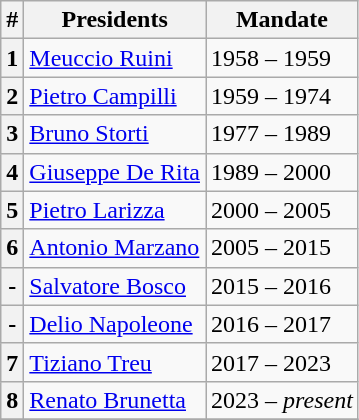<table class=wikitable sortable>
<tr>
<th>#</th>
<th>Presidents</th>
<th>Mandate</th>
</tr>
<tr>
<th>1</th>
<td><a href='#'>Meuccio Ruini</a></td>
<td>1958 – 1959</td>
</tr>
<tr>
<th>2</th>
<td><a href='#'>Pietro Campilli</a></td>
<td>1959 – 1974</td>
</tr>
<tr>
<th>3</th>
<td><a href='#'>Bruno Storti</a></td>
<td>1977 – 1989</td>
</tr>
<tr>
<th>4</th>
<td><a href='#'>Giuseppe De Rita</a></td>
<td>1989 – 2000</td>
</tr>
<tr>
<th>5</th>
<td><a href='#'>Pietro Larizza</a></td>
<td>2000 – 2005</td>
</tr>
<tr>
<th>6</th>
<td><a href='#'>Antonio Marzano</a></td>
<td>2005 – 2015</td>
</tr>
<tr>
<th>-</th>
<td><a href='#'>Salvatore Bosco</a><br></td>
<td>2015 – 2016</td>
</tr>
<tr>
<th>-</th>
<td><a href='#'>Delio Napoleone</a><br></td>
<td>2016 – 2017</td>
</tr>
<tr>
<th>7</th>
<td><a href='#'>Tiziano Treu</a></td>
<td>2017 – 2023</td>
</tr>
<tr>
<th>8</th>
<td><a href='#'>Renato Brunetta</a></td>
<td>2023 – <em>present</em></td>
</tr>
<tr>
</tr>
</table>
